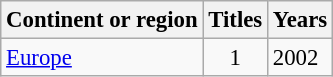<table class="wikitable" style="font-size: 95%;">
<tr>
<th>Continent or region</th>
<th>Titles</th>
<th>Years</th>
</tr>
<tr>
<td><a href='#'>Europe</a></td>
<td style="text-align:center;">1</td>
<td>2002</td>
</tr>
</table>
